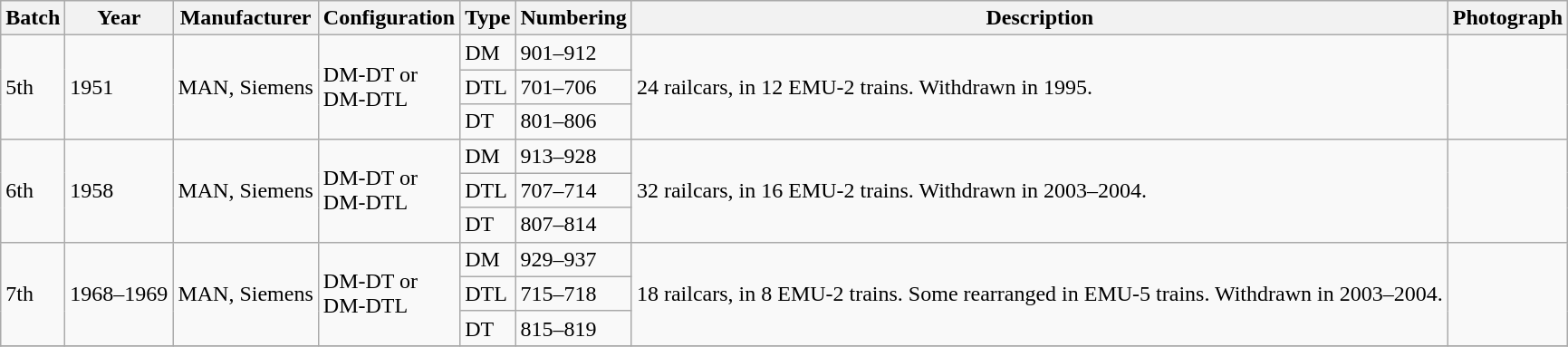<table class="wikitable">
<tr>
<th>Batch</th>
<th>Year</th>
<th>Manufacturer</th>
<th>Configuration</th>
<th>Type</th>
<th>Numbering</th>
<th Left>Description</th>
<th>Photograph</th>
</tr>
<tr>
<td rowspan="3">5th</td>
<td rowspan="3">1951</td>
<td rowspan="3">MAN, Siemens</td>
<td rowspan="3">DM-DT or<br>DM-DTL</td>
<td>DM</td>
<td>901–912</td>
<td rowspan="3">24 railcars, in 12 EMU-2 trains. Withdrawn in 1995.</td>
<td rowspan="3"></td>
</tr>
<tr>
<td>DTL</td>
<td>701–706</td>
</tr>
<tr>
<td>DT</td>
<td>801–806</td>
</tr>
<tr>
<td rowspan="3">6th</td>
<td rowspan="3">1958</td>
<td rowspan="3">MAN, Siemens</td>
<td rowspan="3">DM-DT or<br>DM-DTL</td>
<td>DM</td>
<td>913–928</td>
<td rowspan="3">32 railcars, in 16 EMU-2 trains. Withdrawn in 2003–2004.</td>
<td rowspan="3"></td>
</tr>
<tr>
<td>DTL</td>
<td>707–714</td>
</tr>
<tr>
<td>DT</td>
<td>807–814</td>
</tr>
<tr>
<td rowspan="3">7th</td>
<td rowspan="3">1968–1969</td>
<td rowspan="3">MAN, Siemens</td>
<td rowspan="3">DM-DT or<br>DM-DTL</td>
<td>DM</td>
<td>929–937</td>
<td rowspan="3">18 railcars, in 8 EMU-2 trains. Some rearranged in EMU-5 trains. Withdrawn in 2003–2004.</td>
<td rowspan="3"></td>
</tr>
<tr>
<td>DTL</td>
<td>715–718</td>
</tr>
<tr>
<td>DT</td>
<td>815–819</td>
</tr>
<tr>
</tr>
</table>
